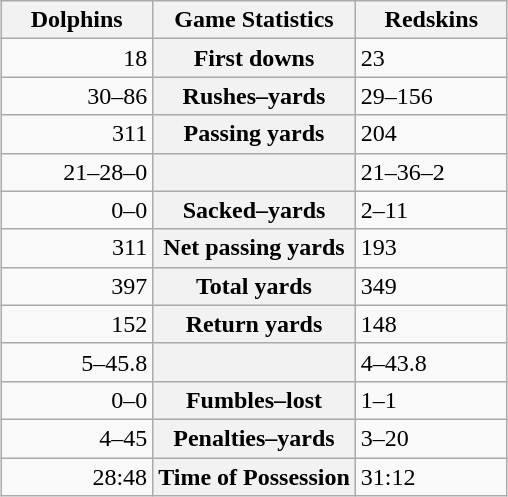<table class="wikitable" style="margin: 1em auto 1em auto">
<tr>
<th style="width:30%;">Dolphins</th>
<th style="width:40%;">Game Statistics</th>
<th style="width:30%;">Redskins</th>
</tr>
<tr>
<td style="text-align:right;">18</td>
<th>First downs</th>
<td>23</td>
</tr>
<tr>
<td style="text-align:right;">30–86</td>
<th>Rushes–yards</th>
<td>29–156</td>
</tr>
<tr>
<td style="text-align:right;">311</td>
<th>Passing yards</th>
<td>204</td>
</tr>
<tr>
<td style="text-align:right;">21–28–0</td>
<th></th>
<td>21–36–2</td>
</tr>
<tr>
<td style="text-align:right;">0–0</td>
<th>Sacked–yards</th>
<td>2–11</td>
</tr>
<tr>
<td style="text-align:right;">311</td>
<th>Net passing yards</th>
<td>193</td>
</tr>
<tr>
<td style="text-align:right;">397</td>
<th>Total yards</th>
<td>349</td>
</tr>
<tr>
<td style="text-align:right;">152</td>
<th>Return yards</th>
<td>148</td>
</tr>
<tr>
<td style="text-align:right;">5–45.8</td>
<th></th>
<td>4–43.8</td>
</tr>
<tr>
<td style="text-align:right;">0–0</td>
<th>Fumbles–lost</th>
<td>1–1</td>
</tr>
<tr>
<td style="text-align:right;">4–45</td>
<th>Penalties–yards</th>
<td>3–20</td>
</tr>
<tr>
<td style="text-align:right;">28:48</td>
<th>Time of Possession</th>
<td>31:12</td>
</tr>
</table>
